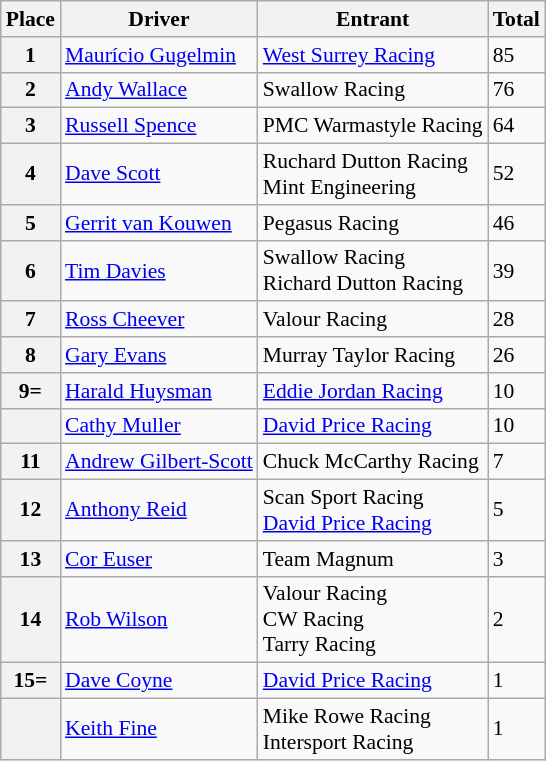<table class="wikitable" style="font-size: 90%;">
<tr>
<th>Place</th>
<th>Driver</th>
<th>Entrant</th>
<th>Total</th>
</tr>
<tr>
<th>1</th>
<td> <a href='#'>Maurício Gugelmin</a></td>
<td><a href='#'>West Surrey Racing</a></td>
<td>85</td>
</tr>
<tr>
<th>2</th>
<td> <a href='#'>Andy Wallace</a></td>
<td>Swallow Racing</td>
<td>76</td>
</tr>
<tr>
<th>3</th>
<td> <a href='#'>Russell Spence</a></td>
<td>PMC Warmastyle Racing</td>
<td>64</td>
</tr>
<tr>
<th>4</th>
<td> <a href='#'>Dave Scott</a></td>
<td>Ruchard Dutton Racing<br>Mint Engineering</td>
<td>52</td>
</tr>
<tr>
<th>5</th>
<td> <a href='#'>Gerrit van Kouwen</a></td>
<td>Pegasus Racing</td>
<td>46</td>
</tr>
<tr>
<th>6</th>
<td> <a href='#'>Tim Davies</a></td>
<td>Swallow Racing<br>Richard Dutton Racing</td>
<td>39</td>
</tr>
<tr>
<th>7</th>
<td> <a href='#'>Ross Cheever</a></td>
<td>Valour Racing</td>
<td>28</td>
</tr>
<tr>
<th>8</th>
<td> <a href='#'>Gary Evans</a></td>
<td>Murray Taylor Racing</td>
<td>26</td>
</tr>
<tr>
<th>9=</th>
<td> <a href='#'>Harald Huysman</a></td>
<td><a href='#'>Eddie Jordan Racing</a></td>
<td>10</td>
</tr>
<tr>
<th></th>
<td> <a href='#'>Cathy Muller</a></td>
<td><a href='#'>David Price Racing</a></td>
<td>10</td>
</tr>
<tr>
<th>11</th>
<td> <a href='#'>Andrew Gilbert-Scott</a></td>
<td>Chuck McCarthy Racing</td>
<td>7</td>
</tr>
<tr>
<th>12</th>
<td> <a href='#'>Anthony Reid</a></td>
<td>Scan Sport Racing<br><a href='#'>David Price Racing</a></td>
<td>5</td>
</tr>
<tr>
<th>13</th>
<td> <a href='#'>Cor Euser</a></td>
<td>Team Magnum</td>
<td>3</td>
</tr>
<tr>
<th>14</th>
<td> <a href='#'>Rob Wilson</a></td>
<td>Valour Racing<br>CW Racing<br>Tarry Racing</td>
<td>2</td>
</tr>
<tr>
<th>15=</th>
<td> <a href='#'>Dave Coyne</a></td>
<td><a href='#'>David Price Racing</a></td>
<td>1</td>
</tr>
<tr>
<th></th>
<td> <a href='#'>Keith Fine</a></td>
<td>Mike Rowe Racing<br>Intersport Racing</td>
<td>1</td>
</tr>
</table>
